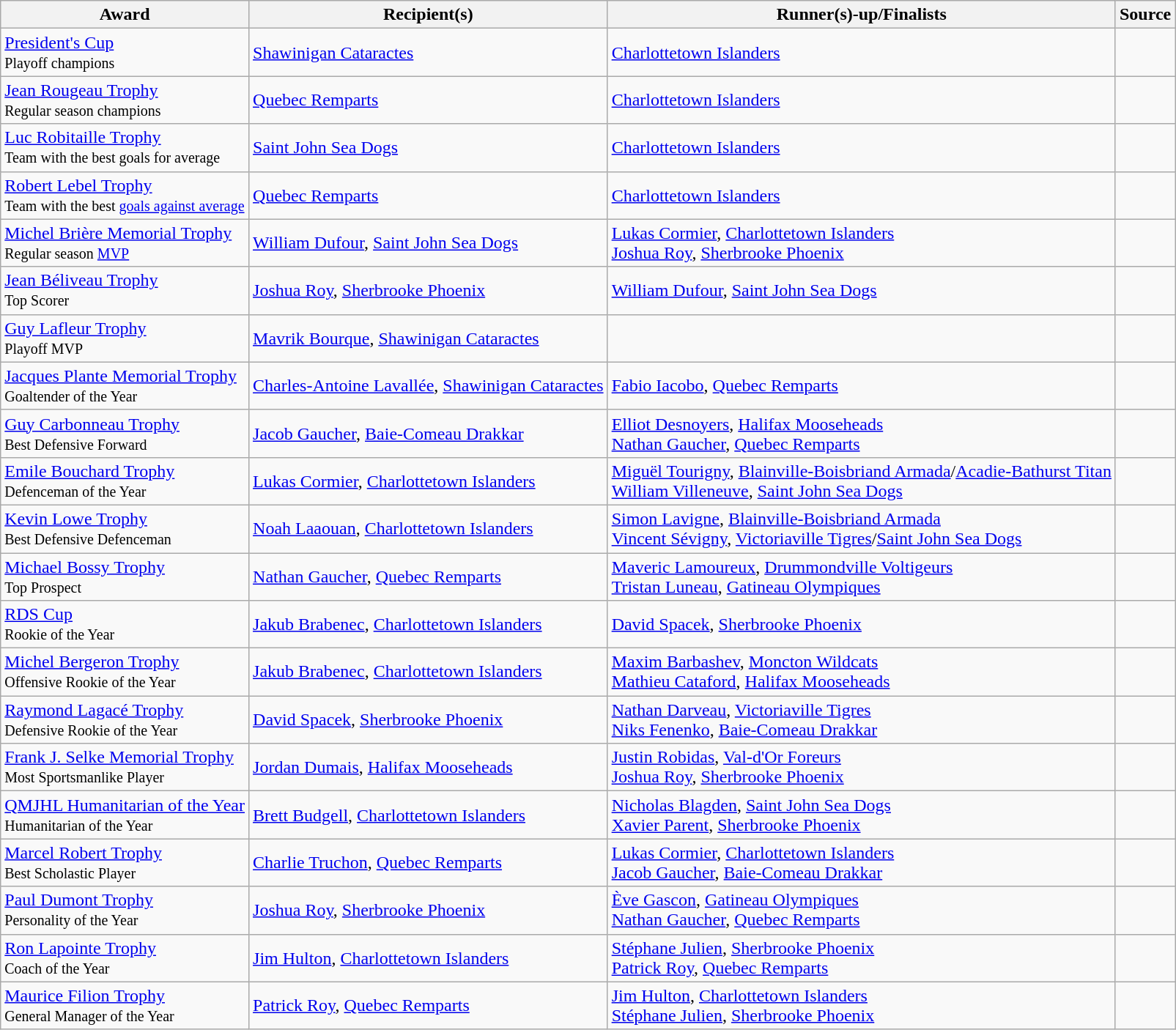<table class="wikitable">
<tr>
<th>Award</th>
<th>Recipient(s)</th>
<th>Runner(s)-up/Finalists</th>
<th>Source</th>
</tr>
<tr>
<td><a href='#'>President's Cup</a><br><small>Playoff champions</small></td>
<td><a href='#'>Shawinigan Cataractes</a></td>
<td><a href='#'>Charlottetown Islanders</a></td>
<td></td>
</tr>
<tr>
<td><a href='#'>Jean Rougeau Trophy</a><br><small>Regular season champions</small></td>
<td><a href='#'>Quebec Remparts</a></td>
<td><a href='#'>Charlottetown Islanders</a></td>
<td></td>
</tr>
<tr>
<td><a href='#'>Luc Robitaille Trophy</a><br><small>Team with the best goals for average</small></td>
<td><a href='#'>Saint John Sea Dogs</a></td>
<td><a href='#'>Charlottetown Islanders</a></td>
<td></td>
</tr>
<tr>
<td><a href='#'>Robert Lebel Trophy</a><br><small>Team with the best <a href='#'>goals against average</a></small></td>
<td><a href='#'>Quebec Remparts</a></td>
<td><a href='#'>Charlottetown Islanders</a></td>
<td></td>
</tr>
<tr>
<td><a href='#'>Michel Brière Memorial Trophy</a><br><small>Regular season <a href='#'>MVP</a></small></td>
<td><a href='#'>William Dufour</a>, <a href='#'>Saint John Sea Dogs</a></td>
<td><a href='#'>Lukas Cormier</a>, <a href='#'>Charlottetown Islanders</a> <br> <a href='#'>Joshua Roy</a>, <a href='#'>Sherbrooke Phoenix</a></td>
<td></td>
</tr>
<tr>
<td><a href='#'>Jean Béliveau Trophy</a><br><small>Top Scorer</small></td>
<td><a href='#'>Joshua Roy</a>, <a href='#'>Sherbrooke Phoenix</a></td>
<td><a href='#'>William Dufour</a>, <a href='#'>Saint John Sea Dogs</a></td>
<td></td>
</tr>
<tr>
<td><a href='#'>Guy Lafleur Trophy</a><br><small>Playoff MVP</small></td>
<td><a href='#'>Mavrik Bourque</a>, <a href='#'>Shawinigan Cataractes</a></td>
<td></td>
<td></td>
</tr>
<tr>
<td><a href='#'>Jacques Plante Memorial Trophy</a><br><small>Goaltender of the Year</small></td>
<td><a href='#'>Charles-Antoine Lavallée</a>, <a href='#'>Shawinigan Cataractes</a></td>
<td><a href='#'>Fabio Iacobo</a>, <a href='#'>Quebec Remparts</a></td>
<td></td>
</tr>
<tr>
<td><a href='#'>Guy Carbonneau Trophy</a><br><small>Best Defensive Forward</small></td>
<td><a href='#'>Jacob Gaucher</a>, <a href='#'>Baie-Comeau Drakkar</a></td>
<td><a href='#'>Elliot Desnoyers</a>, <a href='#'>Halifax Mooseheads</a> <br> <a href='#'>Nathan Gaucher</a>, <a href='#'>Quebec Remparts</a></td>
<td></td>
</tr>
<tr>
<td><a href='#'>Emile Bouchard Trophy</a><br><small>Defenceman of the Year</small></td>
<td><a href='#'>Lukas Cormier</a>, <a href='#'>Charlottetown Islanders</a></td>
<td><a href='#'>Miguël Tourigny</a>, <a href='#'>Blainville-Boisbriand Armada</a>/<a href='#'>Acadie-Bathurst Titan</a> <br> <a href='#'>William Villeneuve</a>, <a href='#'>Saint John Sea Dogs</a></td>
<td></td>
</tr>
<tr>
<td><a href='#'>Kevin Lowe Trophy</a><br><small>Best Defensive Defenceman</small></td>
<td><a href='#'>Noah Laaouan</a>, <a href='#'>Charlottetown Islanders</a></td>
<td><a href='#'>Simon Lavigne</a>, <a href='#'>Blainville-Boisbriand Armada</a> <br> <a href='#'>Vincent Sévigny</a>, <a href='#'>Victoriaville Tigres</a>/<a href='#'>Saint John Sea Dogs</a></td>
<td></td>
</tr>
<tr>
<td><a href='#'>Michael Bossy Trophy</a><br><small>Top Prospect</small></td>
<td><a href='#'>Nathan Gaucher</a>, <a href='#'>Quebec Remparts</a></td>
<td><a href='#'>Maveric Lamoureux</a>, <a href='#'>Drummondville Voltigeurs</a> <br> <a href='#'>Tristan Luneau</a>, <a href='#'>Gatineau Olympiques</a></td>
<td></td>
</tr>
<tr>
<td><a href='#'>RDS Cup</a><br><small>Rookie of the Year</small></td>
<td><a href='#'>Jakub Brabenec</a>, <a href='#'>Charlottetown Islanders</a></td>
<td><a href='#'>David Spacek</a>, <a href='#'>Sherbrooke Phoenix</a></td>
<td></td>
</tr>
<tr>
<td><a href='#'>Michel Bergeron Trophy</a><br><small>Offensive Rookie of the Year</small></td>
<td><a href='#'>Jakub Brabenec</a>, <a href='#'>Charlottetown Islanders</a></td>
<td><a href='#'>Maxim Barbashev</a>, <a href='#'>Moncton Wildcats</a> <br> <a href='#'>Mathieu Cataford</a>, <a href='#'>Halifax Mooseheads</a></td>
<td></td>
</tr>
<tr>
<td><a href='#'>Raymond Lagacé Trophy</a><br><small>Defensive Rookie of the Year</small></td>
<td><a href='#'>David Spacek</a>, <a href='#'>Sherbrooke Phoenix</a></td>
<td><a href='#'>Nathan Darveau</a>, <a href='#'>Victoriaville Tigres</a> <br> <a href='#'>Niks Fenenko</a>, <a href='#'>Baie-Comeau Drakkar</a></td>
<td></td>
</tr>
<tr>
<td><a href='#'>Frank J. Selke Memorial Trophy</a><br><small>Most Sportsmanlike Player</small></td>
<td><a href='#'>Jordan Dumais</a>, <a href='#'>Halifax Mooseheads</a></td>
<td><a href='#'>Justin Robidas</a>, <a href='#'>Val-d'Or Foreurs</a> <br> <a href='#'>Joshua Roy</a>, <a href='#'>Sherbrooke Phoenix</a></td>
<td></td>
</tr>
<tr>
<td><a href='#'>QMJHL Humanitarian of the Year</a><br><small>Humanitarian of the Year</small></td>
<td><a href='#'>Brett Budgell</a>, <a href='#'>Charlottetown Islanders</a></td>
<td><a href='#'>Nicholas Blagden</a>, <a href='#'>Saint John Sea Dogs</a> <br> <a href='#'>Xavier Parent</a>, <a href='#'>Sherbrooke Phoenix</a></td>
<td></td>
</tr>
<tr>
<td><a href='#'>Marcel Robert Trophy</a><br><small>Best Scholastic Player</small></td>
<td><a href='#'>Charlie Truchon</a>, <a href='#'>Quebec Remparts</a></td>
<td><a href='#'>Lukas Cormier</a>, <a href='#'>Charlottetown Islanders</a> <br> <a href='#'>Jacob Gaucher</a>, <a href='#'>Baie-Comeau Drakkar</a></td>
<td></td>
</tr>
<tr>
<td><a href='#'>Paul Dumont Trophy</a><br><small>Personality of the Year</small></td>
<td><a href='#'>Joshua Roy</a>, <a href='#'>Sherbrooke Phoenix</a></td>
<td><a href='#'>Ève Gascon</a>, <a href='#'>Gatineau Olympiques</a> <br> <a href='#'>Nathan Gaucher</a>, <a href='#'>Quebec Remparts</a></td>
<td></td>
</tr>
<tr>
<td><a href='#'>Ron Lapointe Trophy</a><br><small>Coach of the Year</small></td>
<td><a href='#'>Jim Hulton</a>, <a href='#'>Charlottetown Islanders</a></td>
<td><a href='#'>Stéphane Julien</a>, <a href='#'>Sherbrooke Phoenix</a> <br> <a href='#'>Patrick Roy</a>, <a href='#'>Quebec Remparts</a></td>
<td></td>
</tr>
<tr>
<td><a href='#'>Maurice Filion Trophy</a><br><small>General Manager of the Year</small></td>
<td><a href='#'>Patrick Roy</a>, <a href='#'>Quebec Remparts</a></td>
<td><a href='#'>Jim Hulton</a>, <a href='#'>Charlottetown Islanders</a> <br> <a href='#'>Stéphane Julien</a>, <a href='#'>Sherbrooke Phoenix</a></td>
<td></td>
</tr>
</table>
